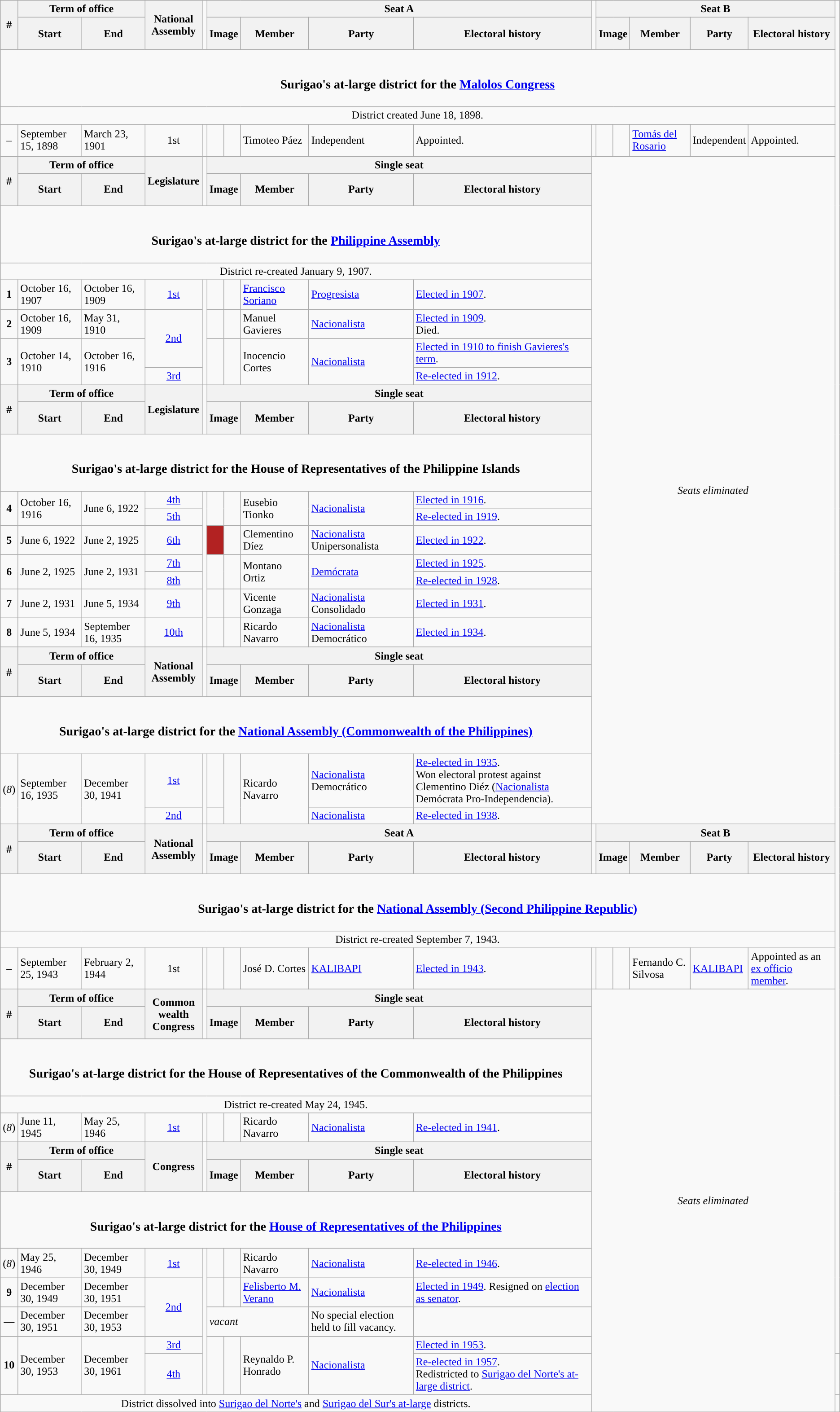<table class=wikitable>
<tr>
<th rowspan=2>#</th>
<th colspan=2>Term of office</th>
<th rowspan=2>National<br>Assembly</th>
<td rowspan=2></td>
<th colspan=5>Seat A</th>
<td rowspan=2></td>
<th colspan=5>Seat B</th>
</tr>
<tr style="height:3em">
<th>Start</th>
<th>End</th>
<th colspan="2" style="text-align:center;">Image</th>
<th>Member</th>
<th>Party</th>
<th>Electoral history</th>
<th colspan="2" style="text-align:center;">Image</th>
<th>Member</th>
<th>Party</th>
<th>Electoral history</th>
</tr>
<tr>
<td colspan="16" style="text-align:center;"><br><h3>Surigao's at-large district for the <a href='#'>Malolos Congress</a></h3></td>
</tr>
<tr>
<td colspan="16" style="text-align:center;">District created June 18, 1898.</td>
</tr>
<tr>
</tr>
<tr style="height:3em">
<td style="text-align:center;">–</td>
<td>September 15, 1898</td>
<td>March 23, 1901</td>
<td style="text-align:center;">1st</td>
<td></td>
<td style="color:inherit;background:"></td>
<td></td>
<td>Timoteo Páez</td>
<td>Independent</td>
<td>Appointed.</td>
<td></td>
<td style="color:inherit;background:"></td>
<td></td>
<td><a href='#'>Tomás del Rosario</a></td>
<td>Independent</td>
<td>Appointed.</td>
</tr>
<tr>
<th rowspan=2>#</th>
<th colspan=2>Term of office</th>
<th rowspan=2>Legislature</th>
<td rowspan=2></td>
<th colspan=5>Single seat</th>
<td rowspan=23 colspan=6 style="text-align:center;"><em>Seats eliminated</em></td>
</tr>
<tr style="height:3em">
<th>Start</th>
<th>End</th>
<th colspan="2" style="text-align:center;">Image</th>
<th>Member</th>
<th>Party</th>
<th>Electoral history</th>
</tr>
<tr>
<td colspan="10" style="text-align:center;"><br><h3>Surigao's at-large district for the <a href='#'>Philippine Assembly</a></h3></td>
</tr>
<tr>
<td colspan="10" style="text-align:center;">District re-created January 9, 1907.</td>
</tr>
<tr>
<td style="text-align:center;"><strong>1</strong></td>
<td>October 16, 1907</td>
<td>October 16, 1909</td>
<td style="text-align:center;"><a href='#'>1st</a></td>
<td rowspan="4"></td>
<td style="color:inherit;background:"></td>
<td></td>
<td><a href='#'>Francisco Soriano</a></td>
<td><a href='#'>Progresista</a></td>
<td><a href='#'>Elected in 1907</a>.</td>
</tr>
<tr>
<td style="text-align:center;"><strong>2</strong></td>
<td>October 16, 1909</td>
<td>May 31, 1910</td>
<td rowspan="2" style="text-align:center;"><a href='#'>2nd</a></td>
<td style="color:inherit;background:"></td>
<td></td>
<td>Manuel Gavieres</td>
<td><a href='#'>Nacionalista</a></td>
<td><a href='#'>Elected in 1909</a>.<br>Died.</td>
</tr>
<tr>
<td rowspan="2" style="text-align:center;"><strong>3</strong></td>
<td rowspan="2">October 14, 1910</td>
<td rowspan="2">October 16, 1916</td>
<td rowspan="2" style="color:inherit;background:"></td>
<td rowspan="2"></td>
<td rowspan="2">Inocencio Cortes</td>
<td rowspan="2"><a href='#'>Nacionalista</a></td>
<td><a href='#'>Elected in 1910 to finish Gavieres's term</a>.</td>
</tr>
<tr>
<td style="text-align:center;"><a href='#'>3rd</a></td>
<td><a href='#'>Re-elected in 1912</a>.</td>
</tr>
<tr>
<th rowspan=2>#</th>
<th colspan=2>Term of office</th>
<th rowspan=2>Legislature</th>
<td rowspan=2></td>
<th colspan=5>Single seat</th>
</tr>
<tr style="height:3em">
<th>Start</th>
<th>End</th>
<th colspan="2" style="text-align:center;">Image</th>
<th>Member</th>
<th>Party</th>
<th>Electoral history</th>
</tr>
<tr>
<td colspan="10" style="text-align:center;"><br><h3>Surigao's at-large district for the House of Representatives of the Philippine Islands</h3></td>
</tr>
<tr>
<td rowspan="2" style="text-align:center;"><strong>4</strong></td>
<td rowspan="2">October 16, 1916</td>
<td rowspan="2">June 6, 1922</td>
<td style="text-align:center;"><a href='#'>4th</a></td>
<td rowspan=7></td>
<td rowspan="2" style="color:inherit;background:"></td>
<td rowspan="2"></td>
<td rowspan="2">Eusebio Tionko</td>
<td rowspan="2"><a href='#'>Nacionalista</a></td>
<td><a href='#'>Elected in 1916</a>.</td>
</tr>
<tr>
<td style="text-align:center;"><a href='#'>5th</a></td>
<td><a href='#'>Re-elected in 1919</a>.</td>
</tr>
<tr>
<td style="text-align:center;"><strong>5</strong></td>
<td>June 6, 1922</td>
<td>June 2, 1925</td>
<td style="text-align:center;"><a href='#'>6th</a></td>
<td style="background-color:#B22222"></td>
<td></td>
<td>Clementino Díez</td>
<td><a href='#'>Nacionalista</a><br>Unipersonalista</td>
<td><a href='#'>Elected in 1922</a>.</td>
</tr>
<tr>
<td rowspan="2" style="text-align:center;"><strong>6</strong></td>
<td rowspan="2">June 2, 1925</td>
<td rowspan="2">June 2, 1931</td>
<td style="text-align:center;"><a href='#'>7th</a></td>
<td rowspan="2" style="color:inherit;background:"></td>
<td rowspan="2"></td>
<td rowspan="2">Montano Ortiz</td>
<td rowspan="2"><a href='#'>Demócrata</a></td>
<td><a href='#'>Elected in 1925</a>.</td>
</tr>
<tr>
<td style="text-align:center;"><a href='#'>8th</a></td>
<td><a href='#'>Re-elected in 1928</a>.</td>
</tr>
<tr>
<td style="text-align:center;"><strong>7</strong></td>
<td>June 2, 1931</td>
<td>June 5, 1934</td>
<td style="text-align:center;"><a href='#'>9th</a></td>
<td style="color:inherit;background:"></td>
<td></td>
<td>Vicente Gonzaga</td>
<td><a href='#'>Nacionalista</a><br>Consolidado</td>
<td><a href='#'>Elected in 1931</a>.</td>
</tr>
<tr>
<td style="text-align:center;"><strong>8</strong></td>
<td>June 5, 1934</td>
<td>September 16, 1935</td>
<td style="text-align:center;"><a href='#'>10th</a></td>
<td style="color:inherit;background:"></td>
<td></td>
<td>Ricardo Navarro</td>
<td><a href='#'>Nacionalista</a><br>Democrático</td>
<td><a href='#'>Elected in 1934</a>.</td>
</tr>
<tr>
<th rowspan=2>#</th>
<th colspan=2>Term of office</th>
<th rowspan=2>National<br>Assembly</th>
<td rowspan=2></td>
<th colspan=5>Single seat</th>
</tr>
<tr style="height:3em">
<th>Start</th>
<th>End</th>
<th colspan="2" style="text-align:center;">Image</th>
<th>Member</th>
<th>Party</th>
<th>Electoral history</th>
</tr>
<tr>
<td colspan="10" style="text-align:center;"><br><h3>Surigao's at-large district for the <a href='#'>National Assembly (Commonwealth of the Philippines)</a></h3></td>
</tr>
<tr>
<td rowspan="2" style="text-align:center;">(<em>8</em>)</td>
<td rowspan="2">September 16, 1935</td>
<td rowspan="2">December 30, 1941</td>
<td style="text-align:center;"><a href='#'>1st</a></td>
<td rowspan=2></td>
<td style="color:inherit;background:"></td>
<td rowspan="2"></td>
<td rowspan="2">Ricardo Navarro</td>
<td><a href='#'>Nacionalista</a><br>Democrático</td>
<td><a href='#'>Re-elected in 1935</a>.<br>Won electoral protest against Clementino Diéz (<a href='#'>Nacionalista</a> Demócrata Pro-Independencia).</td>
</tr>
<tr>
<td style="text-align:center;"><a href='#'>2nd</a></td>
<td style="color:inherit;background:"></td>
<td><a href='#'>Nacionalista</a></td>
<td><a href='#'>Re-elected in 1938</a>.</td>
</tr>
<tr>
<th rowspan=2>#</th>
<th colspan=2>Term of office</th>
<th rowspan=2>National<br>Assembly</th>
<td rowspan=2></td>
<th colspan=5>Seat A</th>
<td rowspan=2></td>
<th colspan=5>Seat B</th>
</tr>
<tr style="height:3em">
<th>Start</th>
<th>End</th>
<th colspan="2" style="text-align:center;">Image</th>
<th>Member</th>
<th>Party</th>
<th>Electoral history</th>
<th colspan="2" style="text-align:center;">Image</th>
<th>Member</th>
<th>Party</th>
<th>Electoral history</th>
</tr>
<tr>
<td colspan="16" style="text-align:center;"><br><h3>Surigao's at-large district for the <a href='#'>National Assembly (Second Philippine Republic)</a></h3></td>
</tr>
<tr>
<td colspan="16" style="text-align:center;">District re-created September 7, 1943.</td>
</tr>
<tr>
<td style="text-align:center;">–</td>
<td>September 25, 1943</td>
<td>February 2, 1944</td>
<td style="text-align:center;">1st</td>
<td></td>
<td style="color:inherit;background:"></td>
<td></td>
<td>José D. Cortes</td>
<td><a href='#'>KALIBAPI</a></td>
<td><a href='#'>Elected in 1943</a>.</td>
<td></td>
<td style="color:inherit;background:"></td>
<td></td>
<td>Fernando C. Silvosa</td>
<td><a href='#'>KALIBAPI</a></td>
<td>Appointed as an <a href='#'>ex officio member</a>.</td>
</tr>
<tr>
<th rowspan=2>#</th>
<th colspan=2>Term of office</th>
<th rowspan=2>Common<br>wealth<br>Congress</th>
<td rowspan=2></td>
<th colspan=5>Single seat</th>
<td colspan="6" rowspan="23" style="text-align:center;"><em>Seats eliminated</em></td>
</tr>
<tr style="height:3em">
<th>Start</th>
<th>End</th>
<th colspan="2" style="text-align:center;">Image</th>
<th>Member</th>
<th>Party</th>
<th>Electoral history</th>
</tr>
<tr>
<td colspan="10" style="text-align:center;"><br><h3>Surigao's at-large district for the House of Representatives of the Commonwealth of the Philippines</h3></td>
</tr>
<tr>
<td colspan="10" style="text-align:center;">District re-created May 24, 1945.</td>
</tr>
<tr>
<td style="text-align:center;">(<em>8</em>)</td>
<td>June 11, 1945</td>
<td>May 25, 1946</td>
<td style="text-align:center;"><a href='#'>1st</a></td>
<td></td>
<td style="color:inherit;background:"></td>
<td></td>
<td>Ricardo Navarro</td>
<td><a href='#'>Nacionalista</a></td>
<td><a href='#'>Re-elected in 1941</a>.</td>
</tr>
<tr>
<th rowspan=2>#</th>
<th colspan=2>Term of office</th>
<th rowspan=2>Congress</th>
<td rowspan=2></td>
<th colspan=5>Single seat</th>
</tr>
<tr style="height:3em">
<th>Start</th>
<th>End</th>
<th colspan="2" style="text-align:center;">Image</th>
<th>Member</th>
<th>Party</th>
<th>Electoral history</th>
</tr>
<tr>
<td colspan="10" style="text-align:center;"><br><h3>Surigao's at-large district for the <a href='#'>House of Representatives of the Philippines</a></h3></td>
</tr>
<tr>
<td style="text-align:center;">(<em>8</em>)</td>
<td>May 25, 1946</td>
<td>December 30, 1949</td>
<td style="text-align:center;"><a href='#'>1st</a></td>
<td rowspan="5"></td>
<td style="color:inherit;background:"></td>
<td></td>
<td>Ricardo Navarro</td>
<td><a href='#'>Nacionalista</a></td>
<td><a href='#'>Re-elected in 1946</a>.</td>
</tr>
<tr>
<td style="text-align:center;"><strong>9</strong></td>
<td>December 30, 1949</td>
<td>December 30, 1951</td>
<td rowspan="2" style="text-align:center;"><a href='#'>2nd</a></td>
<td style="color:inherit;background:"></td>
<td></td>
<td><a href='#'>Felisberto M. Verano</a></td>
<td><a href='#'>Nacionalista</a></td>
<td><a href='#'>Elected in 1949</a>. Resigned on <a href='#'>election as senator</a>.</td>
</tr>
<tr>
<td style="text-align:center;">—</td>
<td>December 30, 1951</td>
<td>December 30, 1953</td>
<td colspan="3"><em>vacant</em></td>
<td>No special election held to fill vacancy.</td>
</tr>
<tr>
<td rowspan="2" style="text-align:center;"><strong>10</strong></td>
<td rowspan="2">December 30, 1953</td>
<td rowspan="2">December 30, 1961</td>
<td style="text-align:center;"><a href='#'>3rd</a></td>
<td rowspan="2" style="color:inherit;background:"></td>
<td rowspan="2"></td>
<td rowspan="2">Reynaldo P. Honrado</td>
<td rowspan="2"><a href='#'>Nacionalista</a></td>
<td><a href='#'>Elected in 1953</a>.</td>
</tr>
<tr>
<td style="text-align:center;"><a href='#'>4th</a></td>
<td><a href='#'>Re-elected in 1957</a>.<br>Redistricted to <a href='#'>Surigao del Norte's at-large district</a>.</td>
<td></td>
</tr>
<tr>
<td colspan=10" style="text-align:center;">District dissolved into <a href='#'>Surigao del Norte's</a> and <a href='#'>Surigao del Sur's at-large</a> districts.</td>
<td colspan="5"></td>
</tr>
</table>
